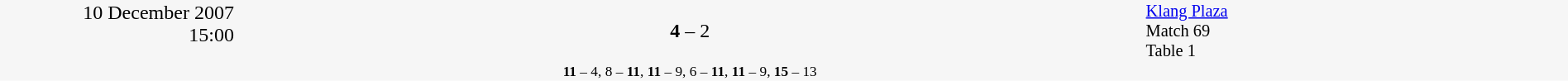<table style="width:100%; background:#f6f6f6;" cellspacing="0">
<tr>
<td rowspan="2" width="15%" style="text-align:right; vertical-align:top;">10 December 2007<br>15:00<br></td>
<td width="25%" style="text-align:right"><strong></strong></td>
<td width="8%" style="text-align:center"><strong>4</strong> – 2</td>
<td width="25%"></td>
<td width="27%" style="font-size:85%; vertical-align:top;"><a href='#'>Klang Plaza</a><br>Match 69<br>Table 1</td>
</tr>
<tr width="58%" style="font-size:85%;vertical-align:top;"|>
<td colspan="3" style="font-size:85%; text-align:center; vertical-align:top;"><strong>11</strong> – 4, 8 – <strong>11</strong>, <strong>11</strong> – 9, 6 – <strong>11</strong>, <strong>11</strong> – 9, <strong>15</strong> – 13</td>
</tr>
</table>
